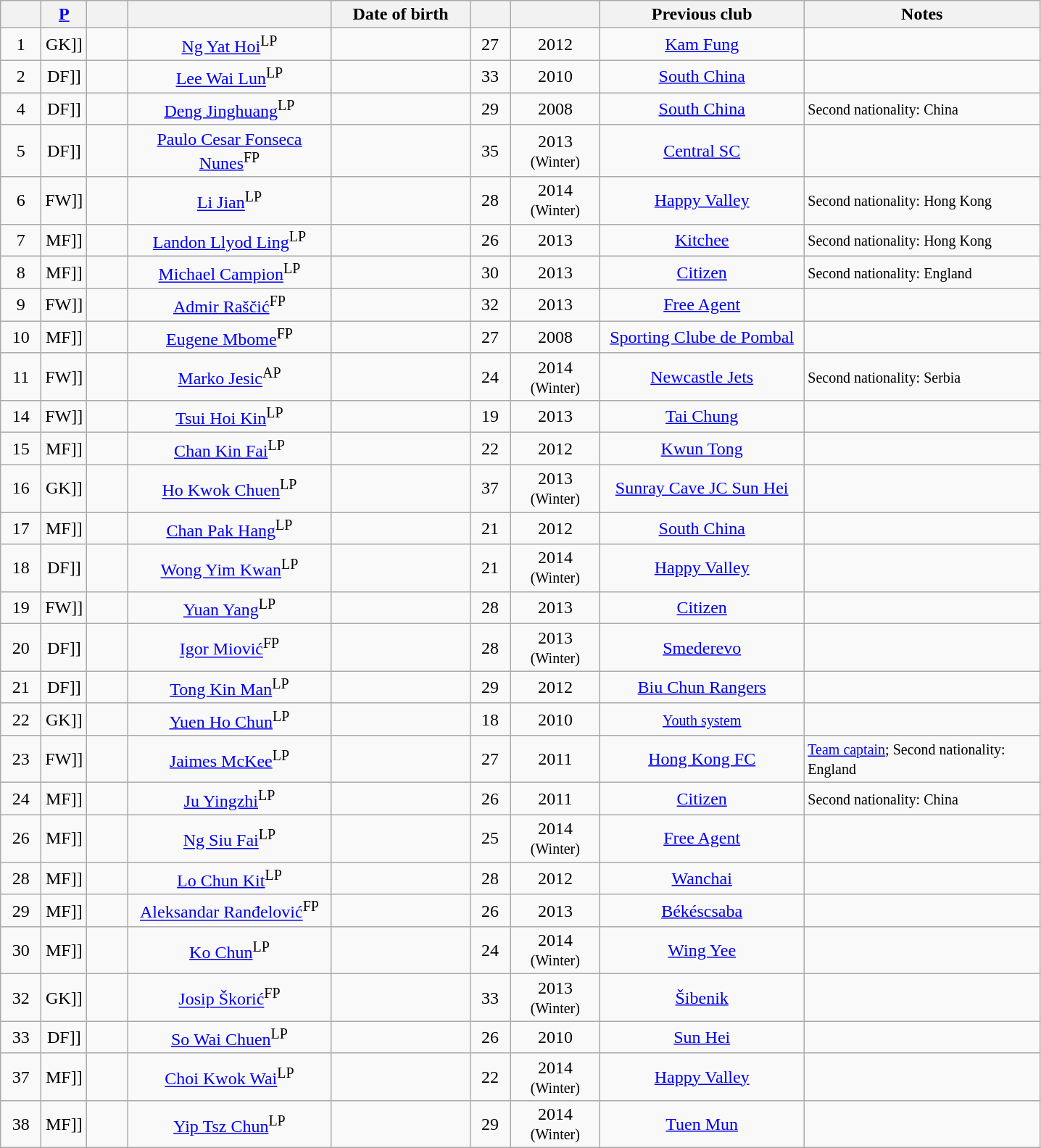<table class="wikitable sortable" style="text-align: center;">
<tr>
<th width=30></th>
<th width=30><a href='#'>P</a></th>
<th width=30></th>
<th width=180></th>
<th width=120>Date of birth</th>
<th width=30></th>
<th width=75></th>
<th width=180>Previous club</th>
<th width=210>Notes</th>
</tr>
<tr>
<td>1</td>
<td [[>GK]]</td>
<td></td>
<td><a href='#'>Ng Yat Hoi</a><sup>LP</sup></td>
<td></td>
<td>27</td>
<td>2012</td>
<td> <a href='#'>Kam Fung</a></td>
<td></td>
</tr>
<tr>
<td>2</td>
<td [[>DF]]</td>
<td></td>
<td><a href='#'>Lee Wai Lun</a><sup>LP</sup></td>
<td></td>
<td>33</td>
<td>2010</td>
<td> <a href='#'>South China</a></td>
<td></td>
</tr>
<tr>
<td>4</td>
<td [[>DF]]</td>
<td></td>
<td><a href='#'>Deng Jinghuang</a><sup>LP</sup></td>
<td></td>
<td>29</td>
<td>2008</td>
<td> <a href='#'>South China</a></td>
<td align=left><small>Second nationality: China</small></td>
</tr>
<tr>
<td>5</td>
<td [[>DF]]</td>
<td></td>
<td><a href='#'>Paulo Cesar Fonseca Nunes</a><sup>FP</sup></td>
<td></td>
<td>35</td>
<td>2013 <small>(Winter)</small></td>
<td> <a href='#'>Central SC</a></td>
<td></td>
</tr>
<tr>
<td>6</td>
<td [[>FW]]</td>
<td></td>
<td><a href='#'>Li Jian</a><sup>LP</sup></td>
<td></td>
<td>28</td>
<td>2014 <small>(Winter)</small></td>
<td> <a href='#'>Happy Valley</a></td>
<td align=left><small>Second nationality: Hong Kong</small></td>
</tr>
<tr>
<td>7</td>
<td [[>MF]]</td>
<td></td>
<td><a href='#'>Landon Llyod Ling</a><sup>LP</sup></td>
<td></td>
<td>26</td>
<td>2013</td>
<td> <a href='#'>Kitchee</a></td>
<td align=left><small>Second nationality: Hong Kong</small></td>
</tr>
<tr>
<td>8</td>
<td [[>MF]]</td>
<td></td>
<td><a href='#'>Michael Campion</a><sup>LP</sup></td>
<td></td>
<td>30</td>
<td>2013</td>
<td> <a href='#'>Citizen</a></td>
<td align=left><small>Second nationality: England</small></td>
</tr>
<tr>
<td>9</td>
<td [[>FW]]</td>
<td></td>
<td><a href='#'>Admir Raščić</a><sup>FP</sup></td>
<td></td>
<td>32</td>
<td>2013</td>
<td><a href='#'>Free Agent</a></td>
<td></td>
</tr>
<tr>
<td>10</td>
<td [[>MF]]</td>
<td></td>
<td><a href='#'>Eugene Mbome</a><sup>FP</sup></td>
<td></td>
<td>27</td>
<td>2008</td>
<td> <a href='#'>Sporting Clube de Pombal</a></td>
<td></td>
</tr>
<tr>
<td>11</td>
<td [[>FW]]</td>
<td></td>
<td><a href='#'>Marko Jesic</a><sup>AP</sup></td>
<td></td>
<td>24</td>
<td>2014 <small>(Winter)</small></td>
<td> <a href='#'>Newcastle Jets</a></td>
<td align=left><small>Second nationality: Serbia</small></td>
</tr>
<tr>
<td>14</td>
<td [[>FW]]</td>
<td></td>
<td><a href='#'>Tsui Hoi Kin</a><sup>LP</sup></td>
<td></td>
<td>19</td>
<td>2013</td>
<td> <a href='#'>Tai Chung</a></td>
<td></td>
</tr>
<tr>
<td>15</td>
<td [[>MF]]</td>
<td></td>
<td><a href='#'>Chan Kin Fai</a><sup>LP</sup></td>
<td></td>
<td>22</td>
<td>2012</td>
<td> <a href='#'>Kwun Tong</a></td>
<td></td>
</tr>
<tr>
<td>16</td>
<td [[>GK]]</td>
<td></td>
<td><a href='#'>Ho Kwok Chuen</a><sup>LP</sup></td>
<td></td>
<td>37</td>
<td>2013 <small>(Winter)</small></td>
<td> <a href='#'>Sunray Cave JC Sun Hei</a></td>
<td></td>
</tr>
<tr>
<td>17</td>
<td [[>MF]]</td>
<td></td>
<td><a href='#'>Chan Pak Hang</a><sup>LP</sup></td>
<td></td>
<td>21</td>
<td>2012</td>
<td> <a href='#'>South China</a></td>
<td></td>
</tr>
<tr>
<td>18</td>
<td [[>DF]]</td>
<td></td>
<td><a href='#'>Wong Yim Kwan</a><sup>LP</sup></td>
<td></td>
<td>21</td>
<td>2014 <small>(Winter)</small></td>
<td> <a href='#'>Happy Valley</a></td>
<td></td>
</tr>
<tr>
<td>19</td>
<td [[>FW]]</td>
<td></td>
<td><a href='#'>Yuan Yang</a><sup>LP</sup></td>
<td></td>
<td>28</td>
<td>2013</td>
<td> <a href='#'>Citizen</a></td>
<td></td>
</tr>
<tr>
<td>20</td>
<td [[>DF]]</td>
<td></td>
<td><a href='#'>Igor Miović</a><sup>FP</sup></td>
<td></td>
<td>28</td>
<td>2013 <small>(Winter)</small></td>
<td> <a href='#'>Smederevo</a></td>
<td></td>
</tr>
<tr>
<td>21</td>
<td [[>DF]]</td>
<td></td>
<td><a href='#'>Tong Kin Man</a><sup>LP</sup></td>
<td></td>
<td>29</td>
<td>2012</td>
<td> <a href='#'>Biu Chun Rangers</a></td>
<td></td>
</tr>
<tr>
<td>22</td>
<td [[>GK]]</td>
<td></td>
<td><a href='#'>Yuen Ho Chun</a><sup>LP</sup></td>
<td></td>
<td>18</td>
<td>2010</td>
<td><small><a href='#'>Youth system</a></small></td>
<td></td>
</tr>
<tr>
<td>23</td>
<td [[>FW]]</td>
<td></td>
<td><a href='#'>Jaimes McKee</a><sup>LP</sup></td>
<td></td>
<td>27</td>
<td>2011</td>
<td> <a href='#'>Hong Kong FC</a></td>
<td align=left><small><a href='#'>Team captain</a>; Second nationality: England</small></td>
</tr>
<tr>
<td>24</td>
<td [[>MF]]</td>
<td></td>
<td><a href='#'>Ju Yingzhi</a><sup>LP</sup></td>
<td></td>
<td>26</td>
<td>2011</td>
<td> <a href='#'>Citizen</a></td>
<td align=left><small>Second nationality: China</small></td>
</tr>
<tr>
<td>26</td>
<td [[>MF]]</td>
<td></td>
<td><a href='#'>Ng Siu Fai</a><sup>LP</sup></td>
<td></td>
<td>25</td>
<td>2014 <small>(Winter)</small></td>
<td><a href='#'>Free Agent</a></td>
<td></td>
</tr>
<tr>
<td>28</td>
<td [[>MF]]</td>
<td></td>
<td><a href='#'>Lo Chun Kit</a><sup>LP</sup></td>
<td></td>
<td>28</td>
<td>2012</td>
<td> <a href='#'>Wanchai</a></td>
<td></td>
</tr>
<tr>
<td>29</td>
<td [[>MF]]</td>
<td></td>
<td><a href='#'>Aleksandar Ranđelović</a><sup>FP</sup></td>
<td></td>
<td>26</td>
<td>2013</td>
<td> <a href='#'>Békéscsaba</a></td>
<td></td>
</tr>
<tr>
<td>30</td>
<td [[>MF]]</td>
<td></td>
<td><a href='#'>Ko Chun</a><sup>LP</sup></td>
<td></td>
<td>24</td>
<td>2014 <small>(Winter)</small></td>
<td> <a href='#'>Wing Yee</a></td>
<td></td>
</tr>
<tr>
<td>32</td>
<td [[>GK]]</td>
<td></td>
<td><a href='#'>Josip Škorić</a><sup>FP</sup></td>
<td></td>
<td>33</td>
<td>2013 <small>(Winter)</small></td>
<td> <a href='#'>Šibenik</a></td>
<td></td>
</tr>
<tr>
<td>33</td>
<td [[>DF]]</td>
<td></td>
<td><a href='#'>So Wai Chuen</a><sup>LP</sup></td>
<td></td>
<td>26</td>
<td>2010</td>
<td> <a href='#'>Sun Hei</a></td>
<td></td>
</tr>
<tr>
<td>37</td>
<td [[>MF]]</td>
<td></td>
<td><a href='#'>Choi Kwok Wai</a><sup>LP</sup></td>
<td></td>
<td>22</td>
<td>2014 <small>(Winter)</small></td>
<td> <a href='#'>Happy Valley</a></td>
<td></td>
</tr>
<tr>
<td>38</td>
<td [[>MF]]</td>
<td></td>
<td><a href='#'>Yip Tsz Chun</a><sup>LP</sup></td>
<td></td>
<td>29</td>
<td>2014 <small>(Winter)</small></td>
<td> <a href='#'>Tuen Mun</a></td>
<td><br></td>
</tr>
</table>
